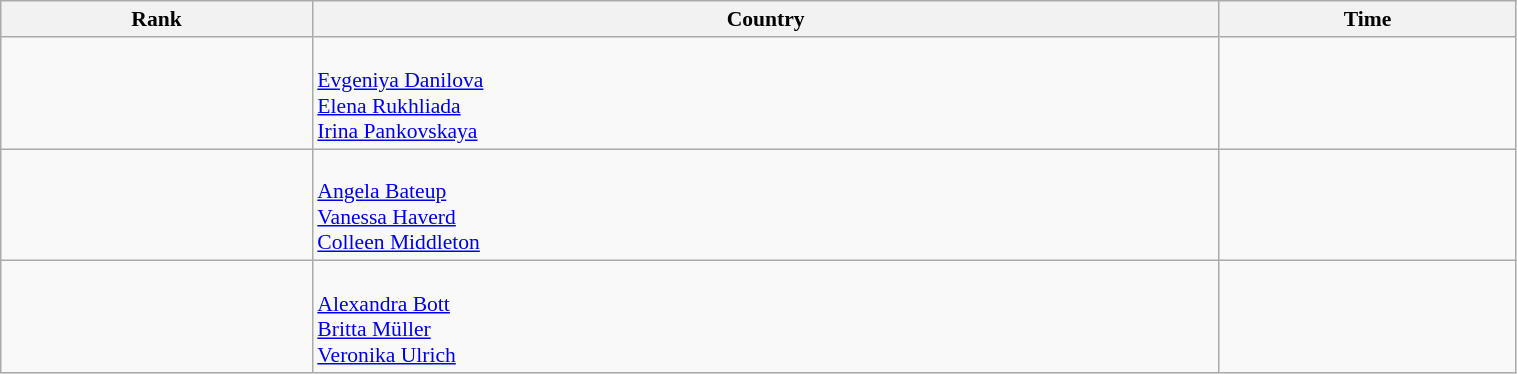<table class="wikitable" width=80% style="font-size:90%; text-align:left;">
<tr>
<th>Rank</th>
<th>Country</th>
<th>Time</th>
</tr>
<tr>
<td align="center"></td>
<td><br><a href='#'>Evgeniya Danilova</a><br><a href='#'>Elena Rukhliada</a><br><a href='#'>Irina Pankovskaya</a></td>
<td></td>
</tr>
<tr>
<td align="center"></td>
<td><br><a href='#'>Angela Bateup</a><br><a href='#'>Vanessa Haverd</a><br><a href='#'>Colleen Middleton</a></td>
<td></td>
</tr>
<tr>
<td align="center"></td>
<td><br><a href='#'>Alexandra Bott</a><br><a href='#'>Britta Müller</a><br><a href='#'>Veronika Ulrich</a></td>
<td></td>
</tr>
</table>
